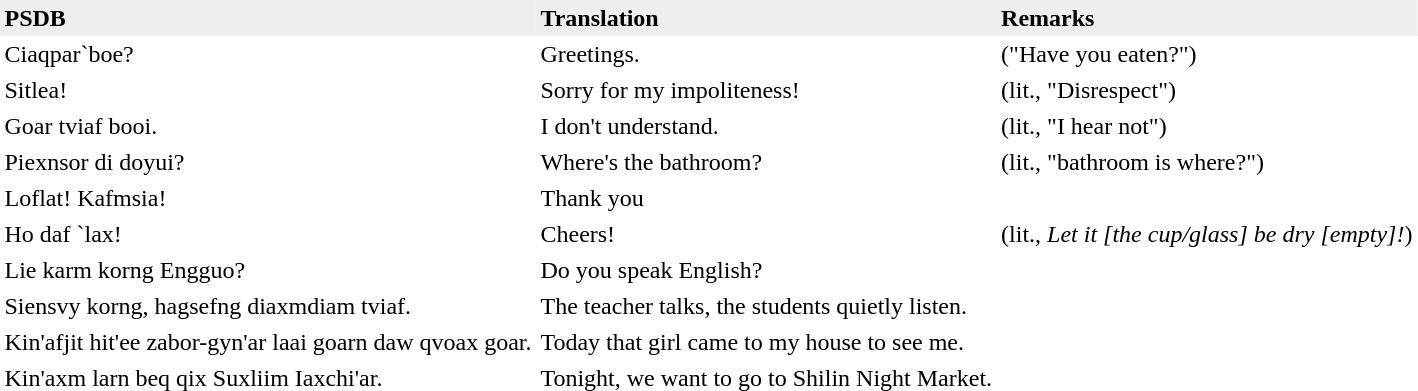<table border=0 cellpadding=3 cellspacing=0>
<tr bgcolor=#eeeeee>
<th align=left>PSDB</th>
<th align=left>Translation</th>
<th align=left>Remarks</th>
</tr>
<tr>
<td>Ciaqpar`boe?</td>
<td>Greetings.</td>
<td>("Have you eaten?")</td>
</tr>
<tr>
<td>Sitlea!</td>
<td>Sorry for my impoliteness!</td>
<td>(lit., "Disrespect")</td>
</tr>
<tr>
<td>Goar tviaf booi.</td>
<td>I don't understand.</td>
<td>(lit., "I hear not")</td>
</tr>
<tr>
<td>Piexnsor di doyui?</td>
<td>Where's the bathroom?</td>
<td>(lit., "bathroom is where?")</td>
</tr>
<tr>
<td>Loflat! Kafmsia!</td>
<td>Thank you</td>
<td></td>
</tr>
<tr>
<td>Ho daf `lax!</td>
<td>Cheers!</td>
<td>(lit., <em>Let it [the cup/glass] be dry [empty]!</em>)</td>
</tr>
<tr>
<td>Lie karm korng Engguo?</td>
<td>Do you speak English?</td>
<td></td>
</tr>
<tr>
<td>Siensvy korng, hagsefng diaxmdiam tviaf.</td>
<td>The teacher talks, the students quietly listen.</td>
<td></td>
</tr>
<tr>
<td>Kin'afjit hit'ee zabor-gyn'ar laai goarn daw qvoax goar.</td>
<td>Today that girl came to my house to see me.</td>
<td></td>
</tr>
<tr>
<td>Kin'axm larn beq qix Suxliim Iaxchi'ar.</td>
<td>Tonight, we want to go to Shilin Night Market.</td>
<td></td>
</tr>
</table>
